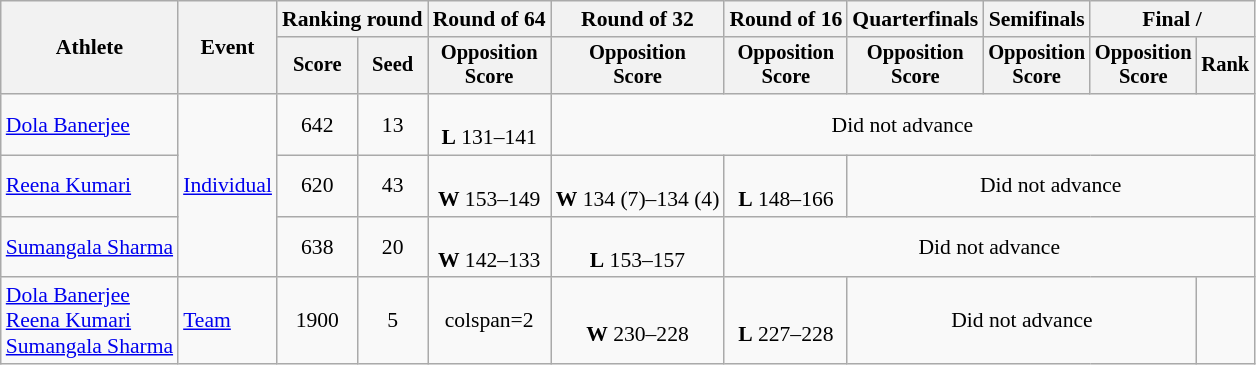<table class="wikitable" style="font-size:90%">
<tr>
<th rowspan="2">Athlete</th>
<th rowspan="2">Event</th>
<th colspan="2">Ranking round</th>
<th>Round of 64</th>
<th>Round of 32</th>
<th>Round of 16</th>
<th>Quarterfinals</th>
<th>Semifinals</th>
<th colspan="2">Final / </th>
</tr>
<tr style="font-size:95%">
<th>Score</th>
<th>Seed</th>
<th>Opposition<br>Score</th>
<th>Opposition<br>Score</th>
<th>Opposition<br>Score</th>
<th>Opposition<br>Score</th>
<th>Opposition<br>Score</th>
<th>Opposition<br>Score</th>
<th>Rank</th>
</tr>
<tr align=center>
<td align=left><a href='#'>Dola Banerjee</a></td>
<td align=left rowspan=3><a href='#'>Individual</a></td>
<td>642</td>
<td>13</td>
<td><br><strong>L</strong> 131–141</td>
<td colspan=6>Did not advance</td>
</tr>
<tr align=center>
<td align=left><a href='#'>Reena Kumari</a></td>
<td>620</td>
<td>43</td>
<td><br><strong>W</strong> 153–149</td>
<td><br><strong>W</strong> 134 (7)–134 (4)</td>
<td><br><strong>L</strong> 148–166</td>
<td colspan=4>Did not advance</td>
</tr>
<tr align=center>
<td align=left><a href='#'>Sumangala Sharma</a></td>
<td>638</td>
<td>20</td>
<td><br><strong>W</strong> 142–133</td>
<td><br><strong>L</strong> 153–157</td>
<td colspan=5>Did not advance</td>
</tr>
<tr align=center>
<td align=left><a href='#'>Dola Banerjee</a><br><a href='#'>Reena Kumari</a><br><a href='#'>Sumangala Sharma</a></td>
<td align=left><a href='#'>Team</a></td>
<td>1900</td>
<td>5</td>
<td>colspan=2 </td>
<td><br><strong>W</strong> 230–228</td>
<td><br><strong>L</strong> 227–228</td>
<td colspan=3>Did not advance</td>
</tr>
</table>
